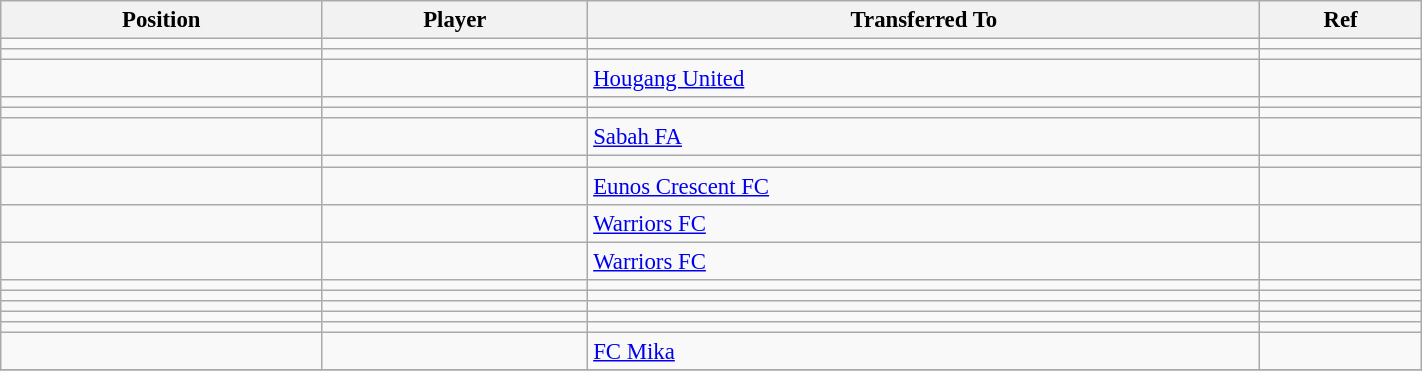<table class="wikitable sortable" style="width:75%; text-align:center; font-size:95%; text-align:left;">
<tr>
<th>Position</th>
<th>Player</th>
<th>Transferred To</th>
<th>Ref</th>
</tr>
<tr>
<td></td>
<td></td>
<td></td>
<td></td>
</tr>
<tr>
<td></td>
<td></td>
<td></td>
<td></td>
</tr>
<tr>
<td></td>
<td></td>
<td><a href='#'>Hougang United</a></td>
<td></td>
</tr>
<tr>
<td></td>
<td></td>
<td></td>
<td></td>
</tr>
<tr>
<td></td>
<td></td>
<td></td>
<td></td>
</tr>
<tr>
<td></td>
<td></td>
<td> <a href='#'>Sabah FA</a></td>
<td></td>
</tr>
<tr>
<td></td>
<td></td>
<td></td>
<td></td>
</tr>
<tr>
<td></td>
<td></td>
<td><a href='#'>Eunos Crescent FC</a></td>
<td></td>
</tr>
<tr>
<td></td>
<td></td>
<td><a href='#'>Warriors FC</a></td>
<td></td>
</tr>
<tr>
<td></td>
<td></td>
<td><a href='#'>Warriors FC</a></td>
<td></td>
</tr>
<tr>
<td></td>
<td></td>
<td></td>
<td></td>
</tr>
<tr>
<td></td>
<td></td>
<td></td>
<td></td>
</tr>
<tr>
<td></td>
<td></td>
<td></td>
<td></td>
</tr>
<tr>
<td></td>
<td></td>
<td></td>
<td></td>
</tr>
<tr>
<td></td>
<td></td>
<td></td>
<td></td>
</tr>
<tr>
<td></td>
<td></td>
<td> <a href='#'>FC Mika</a></td>
<td></td>
</tr>
<tr>
</tr>
</table>
